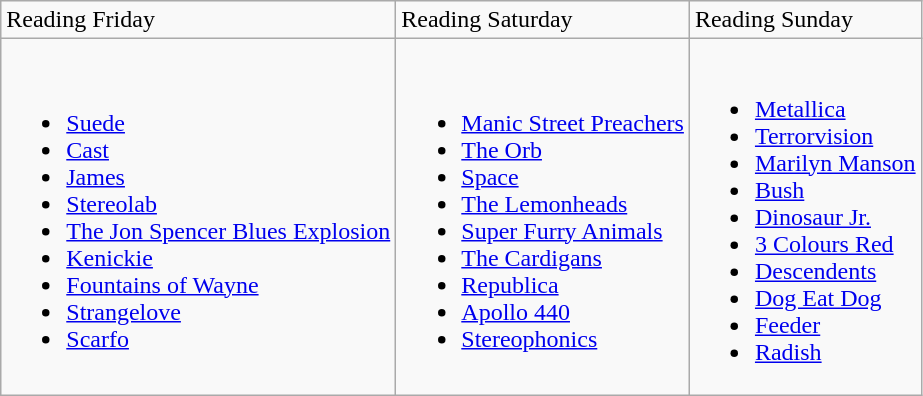<table class="wikitable">
<tr>
<td>Reading Friday</td>
<td>Reading Saturday</td>
<td>Reading Sunday</td>
</tr>
<tr>
<td><br><ul><li><a href='#'>Suede</a></li><li><a href='#'>Cast</a></li><li><a href='#'>James</a></li><li><a href='#'>Stereolab</a></li><li><a href='#'>The Jon Spencer Blues Explosion</a></li><li><a href='#'>Kenickie</a></li><li><a href='#'>Fountains of Wayne</a></li><li><a href='#'>Strangelove</a></li><li><a href='#'>Scarfo</a></li></ul></td>
<td><br><ul><li><a href='#'>Manic Street Preachers</a></li><li><a href='#'>The Orb</a></li><li><a href='#'>Space</a></li><li><a href='#'>The Lemonheads</a></li><li><a href='#'>Super Furry Animals</a></li><li><a href='#'>The Cardigans</a></li><li><a href='#'>Republica</a></li><li><a href='#'>Apollo 440</a></li><li><a href='#'>Stereophonics</a></li></ul></td>
<td><br><ul><li><a href='#'>Metallica</a></li><li><a href='#'>Terrorvision</a></li><li><a href='#'>Marilyn Manson</a></li><li><a href='#'>Bush</a></li><li><a href='#'>Dinosaur Jr.</a></li><li><a href='#'>3 Colours Red</a></li><li><a href='#'>Descendents</a></li><li><a href='#'>Dog Eat Dog</a></li><li><a href='#'>Feeder</a></li><li><a href='#'>Radish</a></li></ul></td>
</tr>
</table>
